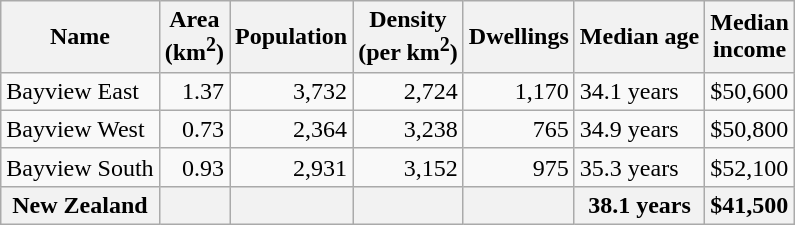<table class="wikitable">
<tr>
<th>Name</th>
<th>Area<br>(km<sup>2</sup>)</th>
<th>Population</th>
<th>Density<br>(per km<sup>2</sup>)</th>
<th>Dwellings</th>
<th>Median age</th>
<th>Median<br>income</th>
</tr>
<tr>
<td>Bayview East</td>
<td style="text-align:right;">1.37</td>
<td style="text-align:right;">3,732</td>
<td style="text-align:right;">2,724</td>
<td style="text-align:right;">1,170</td>
<td>34.1 years</td>
<td>$50,600</td>
</tr>
<tr>
<td>Bayview West</td>
<td style="text-align:right;">0.73</td>
<td style="text-align:right;">2,364</td>
<td style="text-align:right;">3,238</td>
<td style="text-align:right;">765</td>
<td>34.9 years</td>
<td>$50,800</td>
</tr>
<tr>
<td>Bayview South</td>
<td style="text-align:right;">0.93</td>
<td style="text-align:right;">2,931</td>
<td style="text-align:right;">3,152</td>
<td style="text-align:right;">975</td>
<td>35.3 years</td>
<td>$52,100</td>
</tr>
<tr>
<th>New Zealand</th>
<th></th>
<th></th>
<th></th>
<th></th>
<th>38.1 years</th>
<th style="text-align:left;">$41,500</th>
</tr>
</table>
